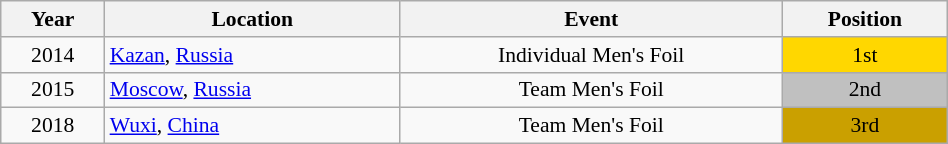<table class="wikitable" width="50%" style="font-size:90%; text-align:center;">
<tr>
<th>Year</th>
<th>Location</th>
<th>Event</th>
<th>Position</th>
</tr>
<tr>
<td>2014</td>
<td rowspan="1" align="left"> <a href='#'>Kazan</a>, <a href='#'>Russia</a></td>
<td>Individual Men's Foil</td>
<td bgcolor="gold">1st</td>
</tr>
<tr>
<td>2015</td>
<td rowspan="1" align="left"> <a href='#'>Moscow</a>, <a href='#'>Russia</a></td>
<td>Team Men's Foil</td>
<td bgcolor="silver">2nd</td>
</tr>
<tr>
<td>2018</td>
<td rowspan="1" align="left"> <a href='#'>Wuxi</a>, <a href='#'>China</a></td>
<td>Team Men's Foil</td>
<td bgcolor="caramel">3rd</td>
</tr>
</table>
